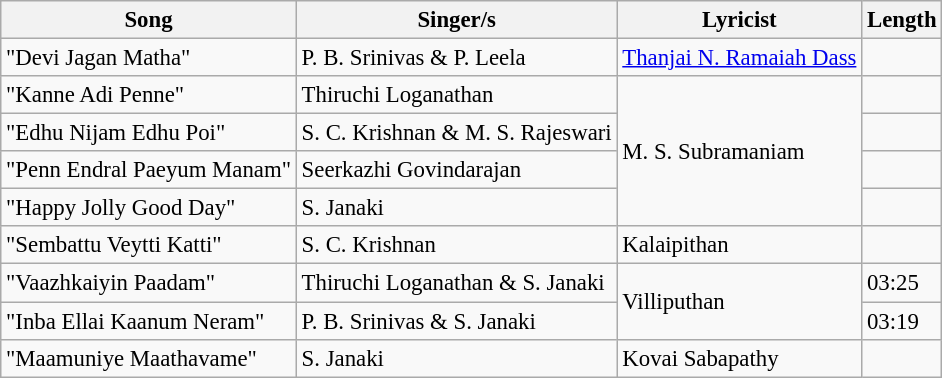<table class="wikitable" style="font-size:95%;">
<tr>
<th>Song</th>
<th>Singer/s</th>
<th>Lyricist</th>
<th>Length</th>
</tr>
<tr>
<td>"Devi Jagan Matha"</td>
<td>P. B. Srinivas & P. Leela</td>
<td><a href='#'>Thanjai N. Ramaiah Dass</a></td>
<td></td>
</tr>
<tr>
<td>"Kanne Adi Penne"</td>
<td>Thiruchi Loganathan</td>
<td rowspan=4>M. S. Subramaniam</td>
<td></td>
</tr>
<tr>
<td>"Edhu Nijam Edhu Poi"</td>
<td>S. C. Krishnan & M. S. Rajeswari</td>
<td></td>
</tr>
<tr>
<td>"Penn Endral Paeyum Manam"</td>
<td>Seerkazhi Govindarajan</td>
<td></td>
</tr>
<tr>
<td>"Happy Jolly Good Day"</td>
<td>S. Janaki</td>
<td></td>
</tr>
<tr>
<td>"Sembattu Veytti Katti"</td>
<td>S. C. Krishnan</td>
<td>Kalaipithan</td>
<td></td>
</tr>
<tr>
<td>"Vaazhkaiyin Paadam"</td>
<td>Thiruchi Loganathan & S. Janaki</td>
<td rowspan=2>Villiputhan</td>
<td>03:25</td>
</tr>
<tr>
<td>"Inba Ellai Kaanum Neram"</td>
<td>P. B. Srinivas & S. Janaki</td>
<td>03:19</td>
</tr>
<tr>
<td>"Maamuniye Maathavame"</td>
<td>S. Janaki</td>
<td>Kovai Sabapathy</td>
<td></td>
</tr>
</table>
